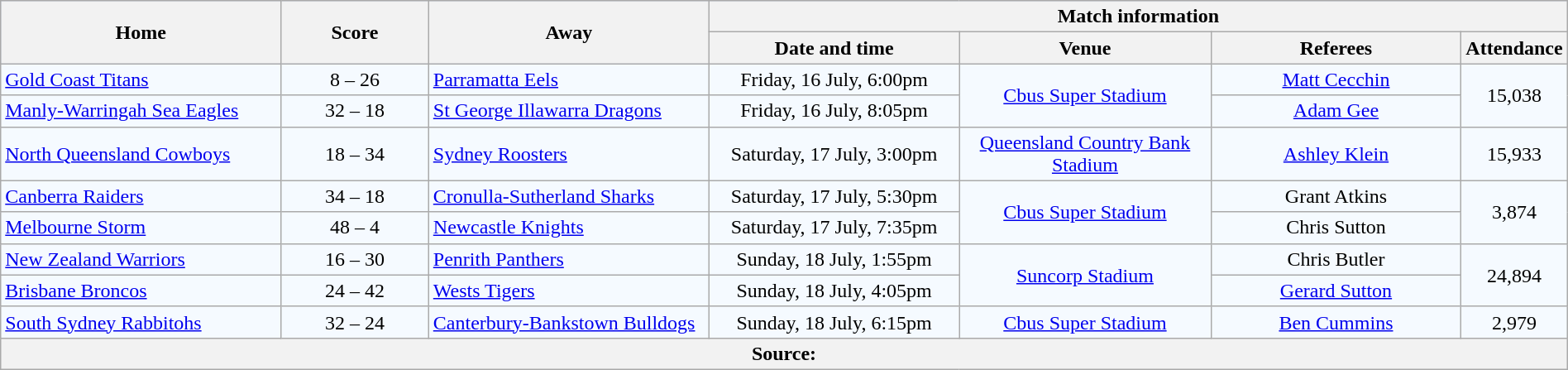<table class="wikitable" style="border-collapse:collapse; text-align:center; width:100%;">
<tr style="background:#c1d8ff;">
<th rowspan="2" style="width:19%;">Home</th>
<th rowspan="2" style="width:10%;">Score</th>
<th rowspan="2" style="width:19%;">Away</th>
<th colspan="6">Match information</th>
</tr>
<tr style="background:#efefef;">
<th width="17%">Date and time</th>
<th width="17%">Venue</th>
<th width="17%">Referees</th>
<th width="5%">Attendance</th>
</tr>
<tr style="text-align:center; background:#f5faff;">
<td align="left"> <a href='#'>Gold Coast Titans</a></td>
<td>8 – 26</td>
<td align="left"> <a href='#'>Parramatta Eels</a></td>
<td>Friday, 16 July, 6:00pm</td>
<td rowspan="2"><a href='#'>Cbus Super Stadium</a></td>
<td><a href='#'>Matt Cecchin</a></td>
<td rowspan="2">15,038</td>
</tr>
<tr style="text-align:center; background:#f5faff;">
<td align="left"> <a href='#'>Manly-Warringah Sea Eagles</a></td>
<td>32 – 18</td>
<td align="left"> <a href='#'>St George Illawarra Dragons</a></td>
<td>Friday, 16 July, 8:05pm</td>
<td><a href='#'>Adam Gee</a></td>
</tr>
<tr style="text-align:center; background:#f5faff;">
<td align="left"> <a href='#'>North Queensland Cowboys</a></td>
<td>18 – 34</td>
<td align="left"> <a href='#'>Sydney Roosters</a></td>
<td>Saturday, 17 July, 3:00pm</td>
<td><a href='#'>Queensland Country Bank Stadium</a></td>
<td><a href='#'>Ashley Klein</a></td>
<td>15,933</td>
</tr>
<tr style="text-align:center; background:#f5faff;">
<td align="left"> <a href='#'>Canberra Raiders</a></td>
<td>34 – 18</td>
<td align="left"> <a href='#'>Cronulla-Sutherland Sharks</a></td>
<td>Saturday, 17 July, 5:30pm</td>
<td rowspan="2"><a href='#'>Cbus Super Stadium</a></td>
<td>Grant Atkins</td>
<td rowspan="2">3,874</td>
</tr>
<tr style="text-align:center; background:#f5faff;">
<td align="left"> <a href='#'>Melbourne Storm</a></td>
<td>48 – 4</td>
<td align="left"> <a href='#'>Newcastle Knights</a></td>
<td>Saturday, 17 July, 7:35pm</td>
<td>Chris Sutton</td>
</tr>
<tr style="text-align:center; background:#f5faff;">
<td align="left"> <a href='#'>New Zealand Warriors</a></td>
<td>16 – 30</td>
<td align="left"> <a href='#'>Penrith Panthers</a></td>
<td>Sunday, 18 July, 1:55pm</td>
<td rowspan="2"><a href='#'>Suncorp Stadium</a></td>
<td>Chris Butler</td>
<td rowspan="2">24,894</td>
</tr>
<tr style="text-align:center; background:#f5faff;">
<td align="left"> <a href='#'>Brisbane Broncos</a></td>
<td>24 – 42</td>
<td align="left"> <a href='#'>Wests Tigers</a></td>
<td>Sunday, 18 July, 4:05pm</td>
<td><a href='#'>Gerard Sutton</a></td>
</tr>
<tr style="text-align:center; background:#f5faff;">
<td align="left"> <a href='#'>South Sydney Rabbitohs</a></td>
<td>32 – 24</td>
<td align="left"> <a href='#'>Canterbury-Bankstown Bulldogs</a></td>
<td>Sunday, 18 July, 6:15pm</td>
<td><a href='#'>Cbus Super Stadium</a></td>
<td><a href='#'>Ben Cummins</a></td>
<td>2,979</td>
</tr>
<tr>
<th colspan="7">Source:</th>
</tr>
</table>
